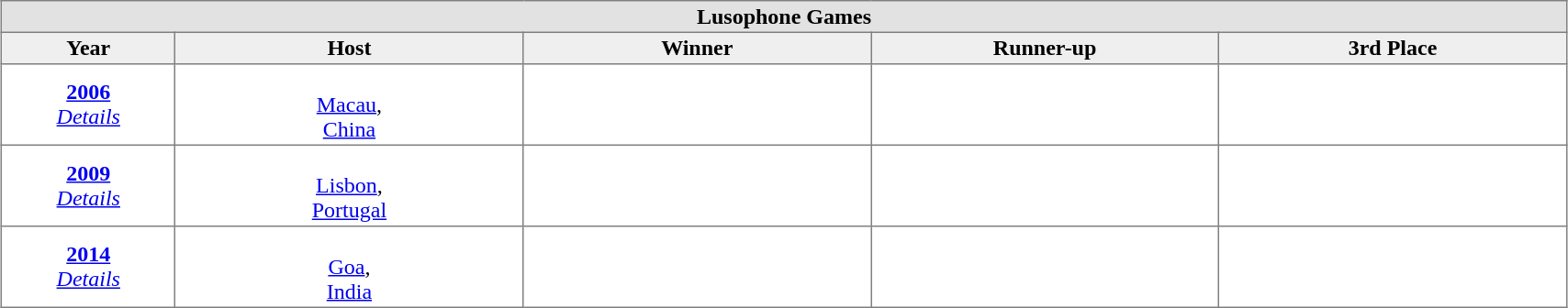<table class="toccolours" border="1" cellpadding="2" style="border-collapse: collapse; text-align: center; width: 90%; margin: 0 auto;">
<tr style= "background: #e2e2e2;">
<th colspan=5 width=100%>Lusophone Games</th>
</tr>
<tr style="background: #efefef;">
<th width=10%>Year</th>
<th width=20%>Host</th>
<th width=20%>Winner</th>
<th width=20%>Runner-up</th>
<th width=20%>3rd Place</th>
</tr>
<tr align=center>
<td><strong><a href='#'>2006</a></strong><br><em><a href='#'>Details</a></em></td>
<td><br><a href='#'>Macau</a>,<br> <a href='#'>China</a></td>
<td><strong></strong></td>
<td></td>
<td></td>
</tr>
<tr align=center>
<td><strong><a href='#'>2009</a></strong><br><em><a href='#'>Details</a></em></td>
<td><br><a href='#'>Lisbon</a>,<br> <a href='#'>Portugal</a></td>
<td><strong></strong></td>
<td></td>
<td></td>
</tr>
<tr align=center>
<td><strong><a href='#'>2014</a></strong><br><em><a href='#'>Details</a></em></td>
<td><br><a href='#'>Goa</a>,<br> <a href='#'>India</a></td>
<td><strong></strong></td>
<td></td>
<td></td>
</tr>
</table>
